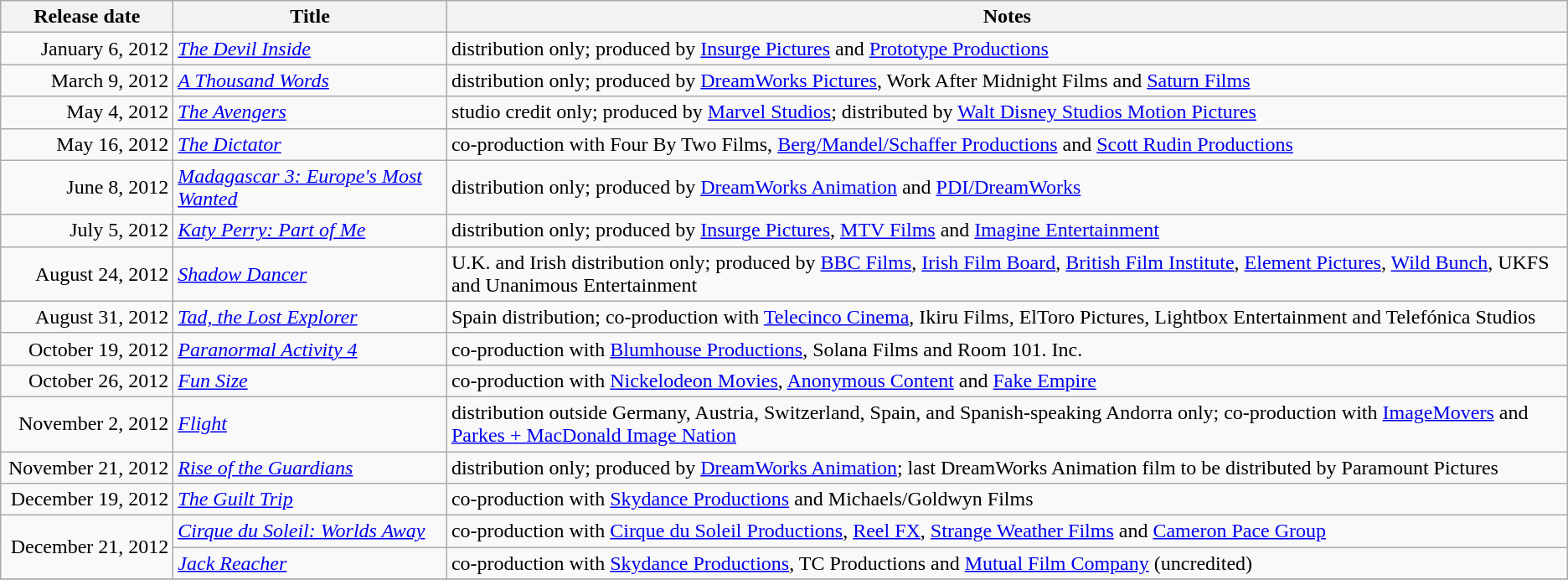<table class="wikitable sortable">
<tr>
<th scope="col" style=width:130px;">Release date</th>
<th>Title</th>
<th>Notes</th>
</tr>
<tr>
<td style="text-align:right;">January 6, 2012</td>
<td><em><a href='#'>The Devil Inside</a></em></td>
<td>distribution only; produced by <a href='#'>Insurge Pictures</a> and <a href='#'>Prototype Productions</a></td>
</tr>
<tr>
<td style="text-align:right;">March 9, 2012</td>
<td><em><a href='#'>A Thousand Words</a></em></td>
<td>distribution only; produced by <a href='#'>DreamWorks Pictures</a>, Work After Midnight Films and <a href='#'>Saturn Films</a></td>
</tr>
<tr>
<td style="text-align:right;">May 4, 2012</td>
<td><em><a href='#'>The Avengers</a></em></td>
<td>studio credit only; produced by <a href='#'>Marvel Studios</a>; distributed by <a href='#'>Walt Disney Studios Motion Pictures</a></td>
</tr>
<tr>
<td style="text-align:right;">May 16, 2012</td>
<td><em><a href='#'>The Dictator</a></em></td>
<td>co-production with Four By Two Films, <a href='#'>Berg/Mandel/Schaffer Productions</a> and <a href='#'>Scott Rudin Productions</a></td>
</tr>
<tr>
<td style="text-align:right;">June 8, 2012</td>
<td><em><a href='#'>Madagascar 3: Europe's Most Wanted</a></em></td>
<td>distribution only; produced by <a href='#'>DreamWorks Animation</a> and <a href='#'>PDI/DreamWorks</a></td>
</tr>
<tr>
<td style="text-align:right;">July 5, 2012</td>
<td><em><a href='#'>Katy Perry: Part of Me</a></em></td>
<td>distribution only; produced by <a href='#'>Insurge Pictures</a>, <a href='#'>MTV Films</a> and <a href='#'>Imagine Entertainment</a></td>
</tr>
<tr>
<td style="text-align:right;">August 24, 2012</td>
<td><em><a href='#'>Shadow Dancer</a></em></td>
<td>U.K. and Irish distribution only; produced by <a href='#'>BBC Films</a>, <a href='#'>Irish Film Board</a>, <a href='#'>British Film Institute</a>, <a href='#'>Element Pictures</a>, <a href='#'>Wild Bunch</a>, UKFS and Unanimous Entertainment</td>
</tr>
<tr>
<td style="text-align:right;">August 31, 2012</td>
<td><em><a href='#'>Tad, the Lost Explorer</a></em></td>
<td>Spain distribution; co-production with <a href='#'>Telecinco Cinema</a>, Ikiru Films, ElToro Pictures, Lightbox Entertainment and Telefónica Studios</td>
</tr>
<tr>
<td style="text-align:right;">October 19, 2012</td>
<td><em><a href='#'>Paranormal Activity 4</a></em></td>
<td>co-production with <a href='#'>Blumhouse Productions</a>, Solana Films and Room 101. Inc.</td>
</tr>
<tr>
<td style="text-align:right;">October 26, 2012</td>
<td><em><a href='#'>Fun Size</a></em></td>
<td>co-production with <a href='#'>Nickelodeon Movies</a>, <a href='#'>Anonymous Content</a> and <a href='#'>Fake Empire</a></td>
</tr>
<tr>
<td style="text-align:right;">November 2, 2012</td>
<td><em><a href='#'>Flight</a></em></td>
<td>distribution outside Germany, Austria, Switzerland, Spain, and Spanish-speaking Andorra only; co-production with <a href='#'>ImageMovers</a> and <a href='#'>Parkes + MacDonald Image Nation</a></td>
</tr>
<tr>
<td style="text-align:right;">November 21, 2012</td>
<td><em><a href='#'>Rise of the Guardians</a></em></td>
<td>distribution only; produced by <a href='#'>DreamWorks Animation</a>; last DreamWorks Animation film to be distributed by Paramount Pictures</td>
</tr>
<tr>
<td style="text-align:right;">December 19, 2012</td>
<td><em><a href='#'>The Guilt Trip</a></em></td>
<td>co-production with <a href='#'>Skydance Productions</a> and Michaels/Goldwyn Films</td>
</tr>
<tr>
<td style="text-align:right;" rowspan="2">December 21, 2012</td>
<td><em><a href='#'>Cirque du Soleil: Worlds Away</a></em></td>
<td>co-production with <a href='#'>Cirque du Soleil Productions</a>, <a href='#'>Reel FX</a>, <a href='#'>Strange Weather Films</a> and <a href='#'>Cameron Pace Group</a></td>
</tr>
<tr>
<td><em><a href='#'>Jack Reacher</a></em></td>
<td>co-production with <a href='#'>Skydance Productions</a>, TC Productions and <a href='#'>Mutual Film Company</a> (uncredited)</td>
</tr>
<tr>
</tr>
</table>
